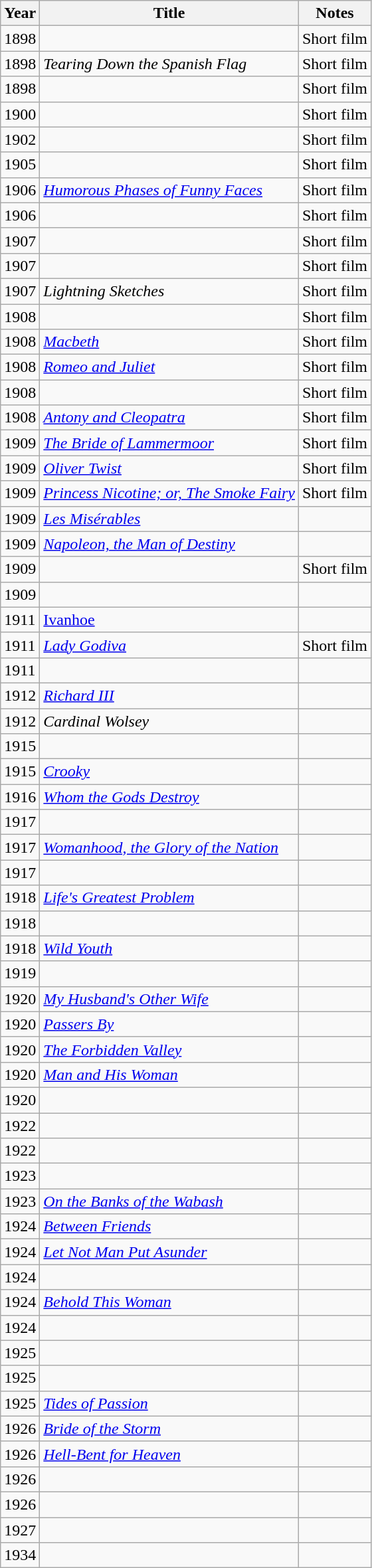<table class="wikitable sortable">
<tr>
<th>Year</th>
<th>Title</th>
<th class="unsortable">Notes</th>
</tr>
<tr>
<td>1898</td>
<td><em></em></td>
<td>Short film</td>
</tr>
<tr>
<td>1898</td>
<td><em>Tearing Down the Spanish Flag</em></td>
<td>Short film</td>
</tr>
<tr>
<td>1898</td>
<td><em></em></td>
<td>Short film</td>
</tr>
<tr>
<td>1900</td>
<td><em></em></td>
<td>Short film</td>
</tr>
<tr>
<td>1902</td>
<td><em></em></td>
<td>Short film</td>
</tr>
<tr>
<td>1905</td>
<td><em></em></td>
<td>Short film</td>
</tr>
<tr>
<td>1906</td>
<td><em><a href='#'>Humorous Phases of Funny Faces</a></em></td>
<td>Short film</td>
</tr>
<tr>
<td>1906</td>
<td><em></em></td>
<td>Short film</td>
</tr>
<tr>
<td>1907</td>
<td><em></em></td>
<td>Short film</td>
</tr>
<tr>
<td>1907</td>
<td><em></em></td>
<td>Short film</td>
</tr>
<tr>
<td>1907</td>
<td><em>Lightning Sketches</em></td>
<td>Short film</td>
</tr>
<tr>
<td>1908</td>
<td><em></em></td>
<td>Short film</td>
</tr>
<tr>
<td>1908</td>
<td><em><a href='#'>Macbeth</a></em></td>
<td>Short film</td>
</tr>
<tr>
<td>1908</td>
<td><em><a href='#'>Romeo and Juliet</a></em></td>
<td>Short film</td>
</tr>
<tr>
<td>1908</td>
<td><em></em></td>
<td>Short film</td>
</tr>
<tr>
<td>1908</td>
<td><em><a href='#'>Antony and Cleopatra</a></em></td>
<td>Short film</td>
</tr>
<tr>
<td>1909</td>
<td><em><a href='#'>The Bride of Lammermoor</a></em></td>
<td>Short film</td>
</tr>
<tr>
<td>1909</td>
<td><em><a href='#'>Oliver Twist</a></em></td>
<td>Short film</td>
</tr>
<tr>
<td>1909</td>
<td><em><a href='#'>Princess Nicotine; or, The Smoke Fairy</a></em></td>
<td>Short film</td>
</tr>
<tr>
<td>1909</td>
<td><em><a href='#'>Les Misérables</a></em></td>
<td></td>
</tr>
<tr>
<td>1909</td>
<td><em><a href='#'>Napoleon, the Man of Destiny</a></em></td>
<td></td>
</tr>
<tr>
<td>1909</td>
<td><em></em></td>
<td>Short film</td>
</tr>
<tr>
<td>1909</td>
<td><em></em></td>
<td></td>
</tr>
<tr>
<td>1911</td>
<td><a href='#'>Ivanhoe</a></td>
</tr>
<tr>
<td>1911</td>
<td><em><a href='#'>Lady Godiva</a></em></td>
<td>Short film</td>
</tr>
<tr>
<td>1911</td>
<td><em></em></td>
<td></td>
</tr>
<tr>
<td>1912</td>
<td><em><a href='#'>Richard III</a></em></td>
<td></td>
</tr>
<tr>
<td>1912</td>
<td><em>Cardinal Wolsey</em></td>
<td></td>
</tr>
<tr>
<td>1915</td>
<td><em></em></td>
<td></td>
</tr>
<tr>
<td>1915</td>
<td><em><a href='#'>Crooky</a></em></td>
<td></td>
</tr>
<tr>
<td>1916</td>
<td><em><a href='#'>Whom the Gods Destroy</a></em></td>
<td></td>
</tr>
<tr>
<td>1917</td>
<td><em></em></td>
<td></td>
</tr>
<tr>
<td>1917</td>
<td><em><a href='#'>Womanhood, the Glory of the Nation</a></em></td>
<td></td>
</tr>
<tr>
<td>1917</td>
<td><em></em></td>
<td></td>
</tr>
<tr>
<td>1918</td>
<td><em><a href='#'>Life's Greatest Problem</a></em></td>
<td></td>
</tr>
<tr>
<td>1918</td>
<td><em></em></td>
<td></td>
</tr>
<tr>
<td>1918</td>
<td><em><a href='#'>Wild Youth</a></em></td>
<td></td>
</tr>
<tr>
<td>1919</td>
<td><em></em></td>
<td></td>
</tr>
<tr>
<td>1920</td>
<td><em><a href='#'>My Husband's Other Wife</a></em></td>
<td></td>
</tr>
<tr>
<td>1920</td>
<td><em><a href='#'>Passers By</a></em></td>
<td></td>
</tr>
<tr>
<td>1920</td>
<td><em><a href='#'>The Forbidden Valley</a></em></td>
<td></td>
</tr>
<tr>
<td>1920</td>
<td><em><a href='#'>Man and His Woman</a></em></td>
<td></td>
</tr>
<tr>
<td>1920</td>
<td><em></em></td>
<td></td>
</tr>
<tr>
<td>1922</td>
<td><em></em></td>
<td></td>
</tr>
<tr>
<td>1922</td>
<td><em></em></td>
<td></td>
</tr>
<tr>
<td>1923</td>
<td><em></em></td>
<td></td>
</tr>
<tr>
<td>1923</td>
<td><em><a href='#'>On the Banks of the Wabash</a></em></td>
<td></td>
</tr>
<tr>
<td>1924</td>
<td><em><a href='#'>Between Friends</a></em></td>
<td></td>
</tr>
<tr>
<td>1924</td>
<td><em><a href='#'>Let Not Man Put Asunder</a></em></td>
<td></td>
</tr>
<tr>
<td>1924</td>
<td><em></em></td>
<td></td>
</tr>
<tr>
<td>1924</td>
<td><em><a href='#'>Behold This Woman</a></em></td>
<td></td>
</tr>
<tr>
<td>1924</td>
<td><em></em></td>
<td></td>
</tr>
<tr>
<td>1925</td>
<td><em></em></td>
<td></td>
</tr>
<tr>
<td>1925</td>
<td><em></em></td>
<td></td>
</tr>
<tr>
<td>1925</td>
<td><em><a href='#'>Tides of Passion</a></em></td>
<td></td>
</tr>
<tr>
<td>1926</td>
<td><em><a href='#'>Bride of the Storm</a></em></td>
<td></td>
</tr>
<tr>
<td>1926</td>
<td><em><a href='#'>Hell-Bent for Heaven</a></em></td>
<td></td>
</tr>
<tr>
<td>1926</td>
<td><em></em></td>
<td></td>
</tr>
<tr>
<td>1926</td>
<td><em></em></td>
<td></td>
</tr>
<tr>
<td>1927</td>
<td><em></em></td>
<td></td>
</tr>
<tr>
<td>1934</td>
<td><em></em></td>
<td></td>
</tr>
</table>
